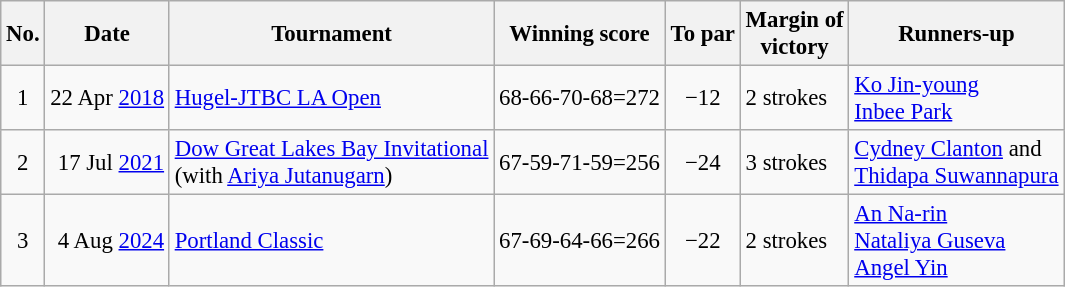<table class="wikitable" style="font-size:95%;">
<tr>
<th>No.</th>
<th>Date</th>
<th>Tournament</th>
<th>Winning score</th>
<th>To par</th>
<th>Margin of<br>victory</th>
<th>Runners-up</th>
</tr>
<tr>
<td align=center>1</td>
<td align=right>22 Apr <a href='#'>2018</a></td>
<td><a href='#'>Hugel-JTBC LA Open</a></td>
<td align=right>68-66-70-68=272</td>
<td align=center>−12</td>
<td>2 strokes</td>
<td> <a href='#'>Ko Jin-young</a><br> <a href='#'>Inbee Park</a></td>
</tr>
<tr>
<td align=center>2</td>
<td align=right>17 Jul <a href='#'>2021</a></td>
<td><a href='#'>Dow Great Lakes Bay Invitational</a> <br>(with  <a href='#'>Ariya Jutanugarn</a>)</td>
<td align=right>67-59-71-59=256</td>
<td align=center>−24</td>
<td>3 strokes</td>
<td> <a href='#'>Cydney Clanton</a> and<br> <a href='#'>Thidapa Suwannapura</a></td>
</tr>
<tr>
<td align=center>3</td>
<td align=right>4 Aug <a href='#'>2024</a></td>
<td><a href='#'>Portland Classic</a></td>
<td align=right>67-69-64-66=266</td>
<td align=center>−22</td>
<td>2 strokes</td>
<td> <a href='#'>An Na-rin</a><br> <a href='#'>Nataliya Guseva</a><br> <a href='#'>Angel Yin</a></td>
</tr>
</table>
